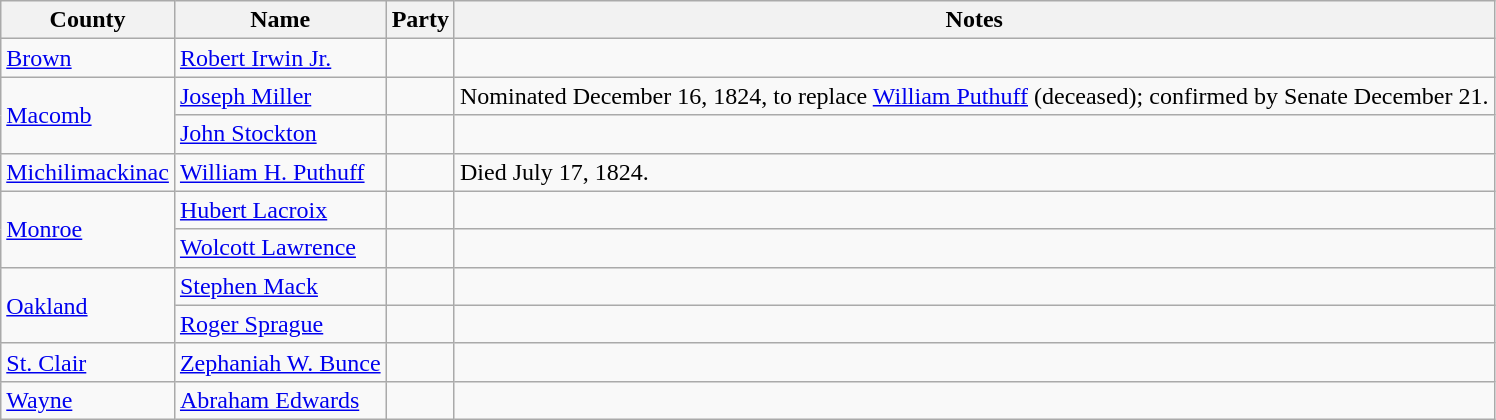<table class="wikitable sortable">
<tr>
<th>County</th>
<th>Name</th>
<th>Party</th>
<th>Notes</th>
</tr>
<tr>
<td><a href='#'>Brown</a></td>
<td><a href='#'>Robert Irwin Jr.</a></td>
<td></td>
<td></td>
</tr>
<tr>
<td rowspan="2"><a href='#'>Macomb</a></td>
<td><a href='#'>Joseph Miller</a></td>
<td></td>
<td>Nominated December 16, 1824, to replace <a href='#'>William Puthuff</a> (deceased); confirmed by Senate December 21.</td>
</tr>
<tr>
<td><a href='#'>John Stockton</a></td>
<td></td>
<td></td>
</tr>
<tr>
<td><a href='#'>Michilimackinac</a></td>
<td><a href='#'>William H. Puthuff</a></td>
<td></td>
<td>Died July 17, 1824.</td>
</tr>
<tr>
<td rowspan="2"><a href='#'>Monroe</a></td>
<td><a href='#'>Hubert Lacroix</a></td>
<td></td>
<td></td>
</tr>
<tr>
<td><a href='#'>Wolcott Lawrence</a></td>
<td></td>
<td></td>
</tr>
<tr>
<td rowspan="2"><a href='#'>Oakland</a></td>
<td><a href='#'>Stephen Mack</a></td>
<td></td>
<td></td>
</tr>
<tr>
<td><a href='#'>Roger Sprague</a></td>
<td></td>
<td></td>
</tr>
<tr>
<td><a href='#'>St. Clair</a></td>
<td><a href='#'>Zephaniah W. Bunce</a></td>
<td></td>
<td></td>
</tr>
<tr>
<td><a href='#'>Wayne</a></td>
<td><a href='#'>Abraham Edwards</a></td>
<td></td>
<td></td>
</tr>
</table>
